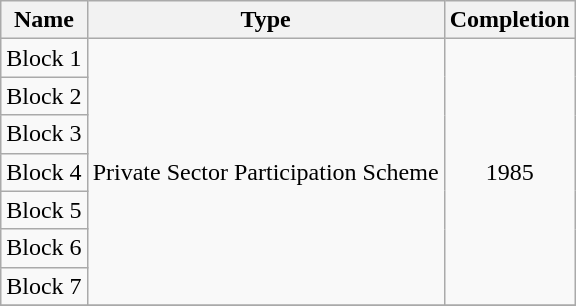<table class="wikitable" style="text-align: center">
<tr>
<th>Name</th>
<th>Type</th>
<th>Completion</th>
</tr>
<tr>
<td>Block 1</td>
<td rowspan="7">Private Sector Participation Scheme</td>
<td rowspan="7">1985</td>
</tr>
<tr>
<td>Block 2</td>
</tr>
<tr>
<td>Block 3</td>
</tr>
<tr>
<td>Block 4</td>
</tr>
<tr>
<td>Block 5</td>
</tr>
<tr>
<td>Block 6</td>
</tr>
<tr>
<td>Block 7</td>
</tr>
<tr>
</tr>
</table>
